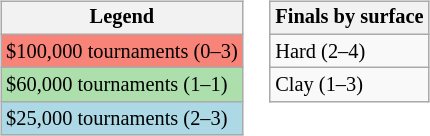<table>
<tr valign=top>
<td><br><table class=wikitable style="font-size:85%">
<tr>
<th>Legend</th>
</tr>
<tr style="background:#f88379;">
<td>$100,000 tournaments (0–3)</td>
</tr>
<tr style="background:#addfad;">
<td>$60,000 tournaments (1–1)</td>
</tr>
<tr style="background:lightblue;">
<td>$25,000 tournaments (2–3)</td>
</tr>
</table>
</td>
<td><br><table class=wikitable style="font-size:85%">
<tr>
<th>Finals by surface</th>
</tr>
<tr>
<td>Hard (2–4)</td>
</tr>
<tr>
<td>Clay (1–3)</td>
</tr>
</table>
</td>
</tr>
</table>
